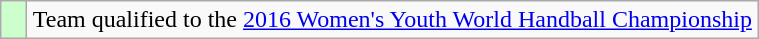<table class="wikitable" style="text-align: center;">
<tr>
<td width=10px bgcolor=#ccffcc></td>
<td width=480px>Team qualified to the <a href='#'>2016 Women's Youth World Handball Championship</a></td>
</tr>
</table>
